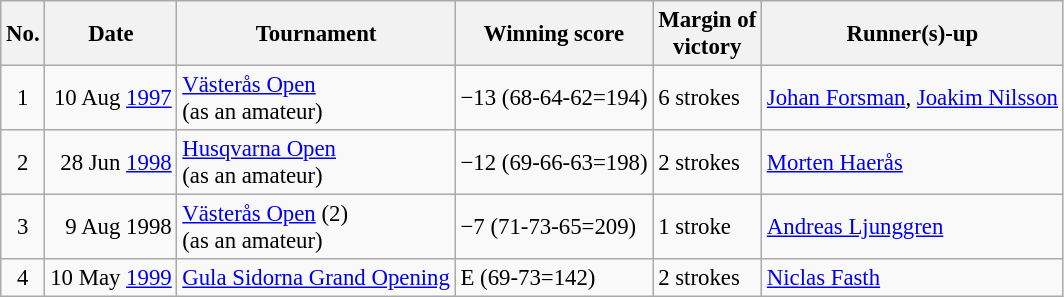<table class="wikitable" style="font-size:95%;">
<tr>
<th>No.</th>
<th>Date</th>
<th>Tournament</th>
<th>Winning score</th>
<th>Margin of<br>victory</th>
<th>Runner(s)-up</th>
</tr>
<tr>
<td align=center>1</td>
<td align=right>10 Aug <a href='#'>1997</a></td>
<td><a href='#'>Västerås Open</a><br>(as an amateur)</td>
<td>−13 (68-64-62=194)</td>
<td>6 strokes</td>
<td> <a href='#'>Johan Forsman</a>,  <a href='#'>Joakim Nilsson</a></td>
</tr>
<tr>
<td align=center>2</td>
<td align=right>28 Jun <a href='#'>1998</a></td>
<td><a href='#'>Husqvarna Open</a><br>(as an amateur)</td>
<td>−12 (69-66-63=198)</td>
<td>2 strokes</td>
<td> <a href='#'>Morten Haerås</a></td>
</tr>
<tr>
<td align=center>3</td>
<td align=right>9 Aug 1998</td>
<td><a href='#'>Västerås Open</a> (2)<br>(as an amateur)</td>
<td>−7 (71-73-65=209)</td>
<td>1 stroke</td>
<td> <a href='#'>Andreas Ljunggren</a></td>
</tr>
<tr>
<td align=center>4</td>
<td align=right>10 May <a href='#'>1999</a></td>
<td><a href='#'>Gula Sidorna Grand Opening</a></td>
<td>E (69-73=142)</td>
<td>2 strokes</td>
<td> <a href='#'>Niclas Fasth</a></td>
</tr>
</table>
